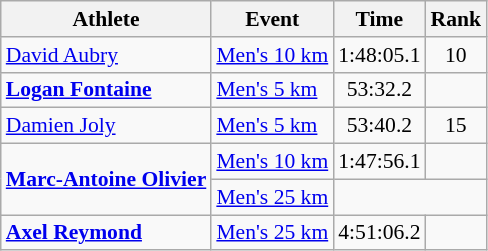<table class=wikitable style="font-size:90%;">
<tr>
<th>Athlete</th>
<th>Event</th>
<th>Time</th>
<th>Rank</th>
</tr>
<tr align=center>
<td align=left><a href='#'>David Aubry</a></td>
<td align=left><a href='#'>Men's 10 km</a></td>
<td>1:48:05.1</td>
<td>10</td>
</tr>
<tr align=center>
<td align=left><strong><a href='#'>Logan Fontaine</a></strong></td>
<td align=left><a href='#'>Men's 5 km</a></td>
<td>53:32.2</td>
<td></td>
</tr>
<tr align=center>
<td align=left><a href='#'>Damien Joly</a></td>
<td align=left><a href='#'>Men's 5 km</a></td>
<td>53:40.2</td>
<td>15</td>
</tr>
<tr align=center>
<td align=left rowspan=2><strong><a href='#'>Marc-Antoine Olivier</a></strong></td>
<td align=left><a href='#'>Men's 10 km</a></td>
<td>1:47:56.1</td>
<td></td>
</tr>
<tr align=center>
<td align=left><a href='#'>Men's 25 km</a></td>
<td colspan=2></td>
</tr>
<tr align=center>
<td align=left><strong><a href='#'>Axel Reymond</a></strong></td>
<td align=left><a href='#'>Men's 25 km</a></td>
<td>4:51:06.2</td>
<td></td>
</tr>
</table>
